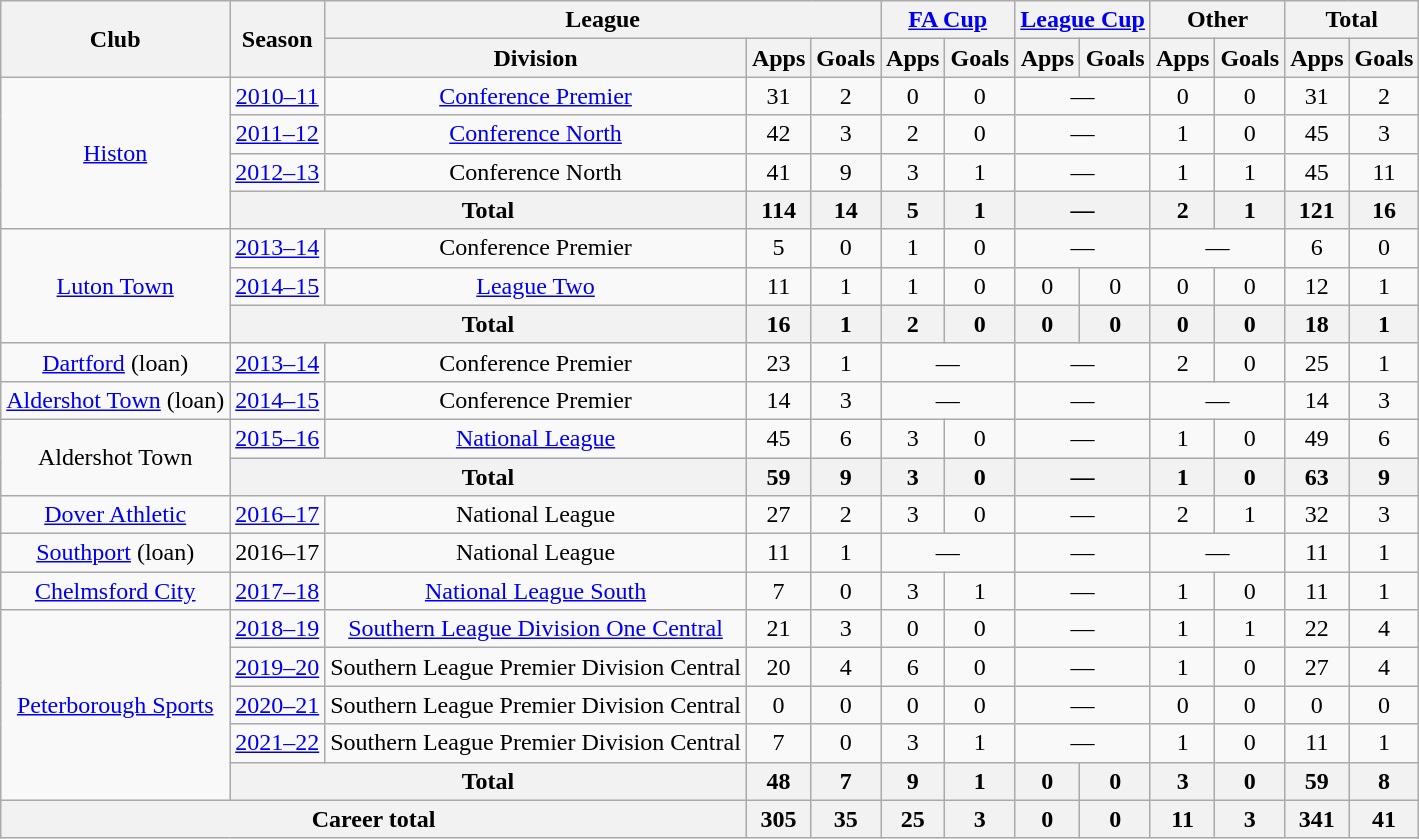<table class=wikitable style="text-align: center;">
<tr>
<th rowspan=2>Club</th>
<th rowspan=2>Season</th>
<th colspan=3>League</th>
<th colspan=2><a href='#'>FA Cup</a></th>
<th colspan=2><a href='#'>League Cup</a></th>
<th colspan=2>Other</th>
<th colspan=2>Total</th>
</tr>
<tr>
<th>Division</th>
<th>Apps</th>
<th>Goals</th>
<th>Apps</th>
<th>Goals</th>
<th>Apps</th>
<th>Goals</th>
<th>Apps</th>
<th>Goals</th>
<th>Apps</th>
<th>Goals</th>
</tr>
<tr>
<td rowspan=4><a href='#'>Histon</a></td>
<td><a href='#'>2010–11</a></td>
<td><a href='#'>Conference Premier</a></td>
<td>31</td>
<td>2</td>
<td>0</td>
<td>0</td>
<td colspan=2>—</td>
<td>0</td>
<td>0</td>
<td>31</td>
<td>2</td>
</tr>
<tr>
<td><a href='#'>2011–12</a></td>
<td><a href='#'>Conference North</a></td>
<td>42</td>
<td>3</td>
<td>2</td>
<td>0</td>
<td colspan=2>—</td>
<td>1</td>
<td>0</td>
<td>45</td>
<td>3</td>
</tr>
<tr>
<td><a href='#'>2012–13</a></td>
<td>Conference North</td>
<td>41</td>
<td>9</td>
<td>3</td>
<td>1</td>
<td colspan=2>—</td>
<td>1</td>
<td>1</td>
<td>45</td>
<td>11</td>
</tr>
<tr>
<th colspan=2>Total</th>
<th>114</th>
<th>14</th>
<th>5</th>
<th>1</th>
<th colspan=2>—</th>
<th>2</th>
<th>1</th>
<th>121</th>
<th>16</th>
</tr>
<tr>
<td rowspan=3><a href='#'>Luton Town</a></td>
<td><a href='#'>2013–14</a></td>
<td>Conference Premier</td>
<td>5</td>
<td>0</td>
<td>1</td>
<td>0</td>
<td colspan=2>—</td>
<td colspan=2>—</td>
<td>6</td>
<td>0</td>
</tr>
<tr>
<td><a href='#'>2014–15</a></td>
<td><a href='#'>League Two</a></td>
<td>11</td>
<td>1</td>
<td>1</td>
<td>0</td>
<td>0</td>
<td>0</td>
<td>0</td>
<td>0</td>
<td>12</td>
<td>1</td>
</tr>
<tr>
<th colspan=2>Total</th>
<th>16</th>
<th>1</th>
<th>2</th>
<th>0</th>
<th>0</th>
<th>0</th>
<th>0</th>
<th>0</th>
<th>18</th>
<th>1</th>
</tr>
<tr>
<td><a href='#'>Dartford</a> (loan)</td>
<td><a href='#'>2013–14</a></td>
<td>Conference Premier</td>
<td>23</td>
<td>1</td>
<td colspan=2>—</td>
<td colspan=2>—</td>
<td>2</td>
<td>0</td>
<td>25</td>
<td>1</td>
</tr>
<tr>
<td><a href='#'>Aldershot Town</a> (loan)</td>
<td><a href='#'>2014–15</a></td>
<td>Conference Premier</td>
<td>14</td>
<td>3</td>
<td colspan=2>—</td>
<td colspan=2>—</td>
<td colspan=2>—</td>
<td>14</td>
<td>3</td>
</tr>
<tr>
<td rowspan=2>Aldershot Town</td>
<td><a href='#'>2015–16</a></td>
<td><a href='#'>National League</a></td>
<td>45</td>
<td>6</td>
<td>3</td>
<td>0</td>
<td colspan=2>—</td>
<td>1</td>
<td>0</td>
<td>49</td>
<td>6</td>
</tr>
<tr>
<th colspan=2>Total</th>
<th>59</th>
<th>9</th>
<th>3</th>
<th>0</th>
<th colspan=2>—</th>
<th>1</th>
<th>0</th>
<th>63</th>
<th>9</th>
</tr>
<tr>
<td><a href='#'>Dover Athletic</a></td>
<td><a href='#'>2016–17</a></td>
<td>National League</td>
<td>27</td>
<td>2</td>
<td>3</td>
<td>0</td>
<td colspan=2>—</td>
<td>2</td>
<td>1</td>
<td>32</td>
<td>3</td>
</tr>
<tr>
<td><a href='#'>Southport</a> (loan)</td>
<td>2016–17</td>
<td>National League</td>
<td>11</td>
<td>1</td>
<td colspan=2>—</td>
<td colspan=2>—</td>
<td colspan=2>—</td>
<td>11</td>
<td>1</td>
</tr>
<tr>
<td><a href='#'>Chelmsford City</a></td>
<td><a href='#'>2017–18</a></td>
<td><a href='#'>National League South</a></td>
<td>7</td>
<td>0</td>
<td>3</td>
<td>1</td>
<td colspan=2>—</td>
<td>1</td>
<td>0</td>
<td>11</td>
<td>1</td>
</tr>
<tr>
<td rowspan="5"><a href='#'>Peterborough Sports</a></td>
<td><a href='#'>2018–19</a></td>
<td><a href='#'>Southern League Division One Central</a></td>
<td>21</td>
<td>3</td>
<td>0</td>
<td>0</td>
<td colspan="2">—</td>
<td>1</td>
<td>1</td>
<td>22</td>
<td>4</td>
</tr>
<tr>
<td><a href='#'>2019–20</a></td>
<td>Southern League Premier Division Central</td>
<td>20</td>
<td>4</td>
<td>6</td>
<td>0</td>
<td colspan="2">—</td>
<td>1</td>
<td>0</td>
<td>27</td>
<td>4</td>
</tr>
<tr>
<td><a href='#'>2020–21</a></td>
<td>Southern League Premier Division Central</td>
<td>0</td>
<td>0</td>
<td>0</td>
<td>0</td>
<td colspan="2">—</td>
<td>0</td>
<td>0</td>
<td>0</td>
<td>0</td>
</tr>
<tr>
<td><a href='#'>2021–22</a></td>
<td>Southern League Premier Division Central</td>
<td>7</td>
<td>0</td>
<td>3</td>
<td>1</td>
<td colspan="2">—</td>
<td>1</td>
<td>0</td>
<td>11</td>
<td>1</td>
</tr>
<tr>
<th colspan="2">Total</th>
<th>48</th>
<th>7</th>
<th>9</th>
<th>1</th>
<th>0</th>
<th>0</th>
<th>3</th>
<th>0</th>
<th>59</th>
<th>8</th>
</tr>
<tr>
<th colspan=3>Career total</th>
<th>305</th>
<th>35</th>
<th>25</th>
<th>3</th>
<th>0</th>
<th>0</th>
<th>11</th>
<th>3</th>
<th>341</th>
<th>41</th>
</tr>
</table>
